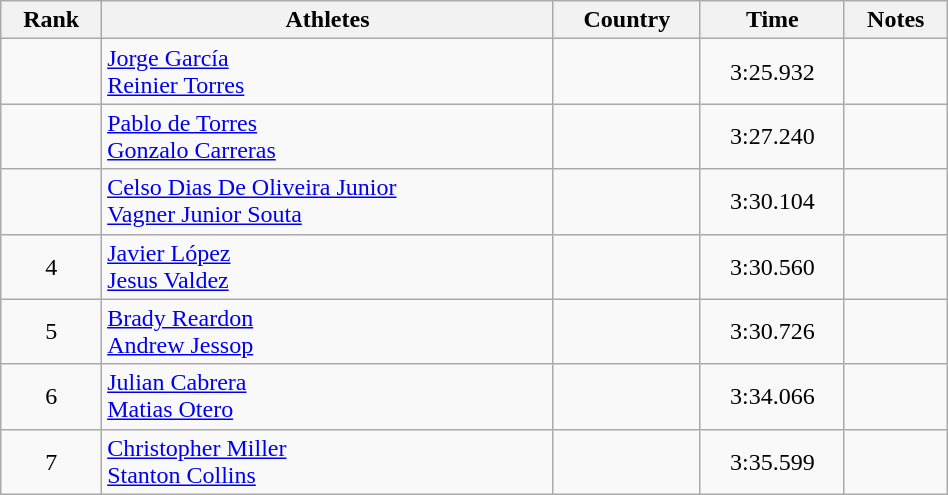<table class="wikitable" width=50% style="text-align:center">
<tr>
<th>Rank</th>
<th>Athletes</th>
<th>Country</th>
<th>Time</th>
<th>Notes</th>
</tr>
<tr>
<td></td>
<td align=left><a href='#'>Jorge García</a><br><a href='#'>Reinier Torres</a></td>
<td align=left></td>
<td>3:25.932</td>
<td></td>
</tr>
<tr>
<td></td>
<td align=left><a href='#'>Pablo de Torres</a><br> <a href='#'>Gonzalo Carreras</a></td>
<td align=left></td>
<td>3:27.240</td>
<td></td>
</tr>
<tr>
<td></td>
<td align=left><a href='#'>Celso Dias De Oliveira Junior</a><br><a href='#'>Vagner Junior Souta</a></td>
<td align=left></td>
<td>3:30.104</td>
<td></td>
</tr>
<tr>
<td>4</td>
<td align=left><a href='#'>Javier López</a><br><a href='#'>Jesus Valdez</a></td>
<td align=left></td>
<td>3:30.560</td>
<td></td>
</tr>
<tr>
<td>5</td>
<td align=left><a href='#'>Brady Reardon</a><br><a href='#'>Andrew Jessop</a></td>
<td align=left></td>
<td>3:30.726</td>
<td></td>
</tr>
<tr>
<td>6</td>
<td align=left><a href='#'>Julian Cabrera</a><br><a href='#'>Matias Otero</a></td>
<td align=left></td>
<td>3:34.066</td>
<td></td>
</tr>
<tr>
<td>7</td>
<td align=left><a href='#'>Christopher Miller</a><br><a href='#'>Stanton Collins</a></td>
<td align=left></td>
<td>3:35.599</td>
<td></td>
</tr>
</table>
